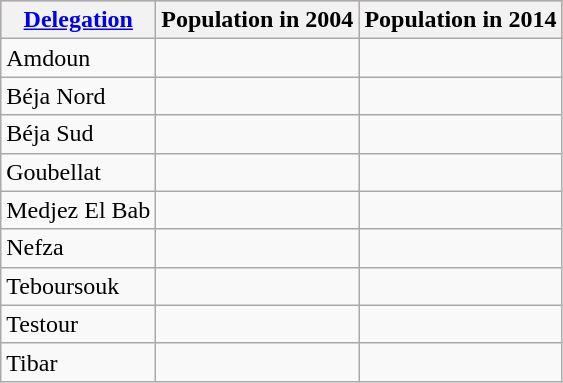<table class="wikitable sortable">
<tr align="center" bgcolor="#ffbbbb">
<th><a href='#'>Delegation</a></th>
<th>Population in 2004</th>
<th>Population in 2014</th>
</tr>
<tr>
<td>Amdoun</td>
<td></td>
<td></td>
</tr>
<tr>
<td>Béja Nord</td>
<td></td>
<td></td>
</tr>
<tr>
<td>Béja Sud</td>
<td></td>
<td></td>
</tr>
<tr>
<td>Goubellat</td>
<td></td>
<td></td>
</tr>
<tr>
<td>Medjez El Bab</td>
<td></td>
<td></td>
</tr>
<tr>
<td>Nefza</td>
<td></td>
<td></td>
</tr>
<tr>
<td>Teboursouk</td>
<td></td>
<td></td>
</tr>
<tr>
<td>Testour</td>
<td></td>
<td></td>
</tr>
<tr>
<td>Tibar</td>
<td></td>
<td></td>
</tr>
</table>
